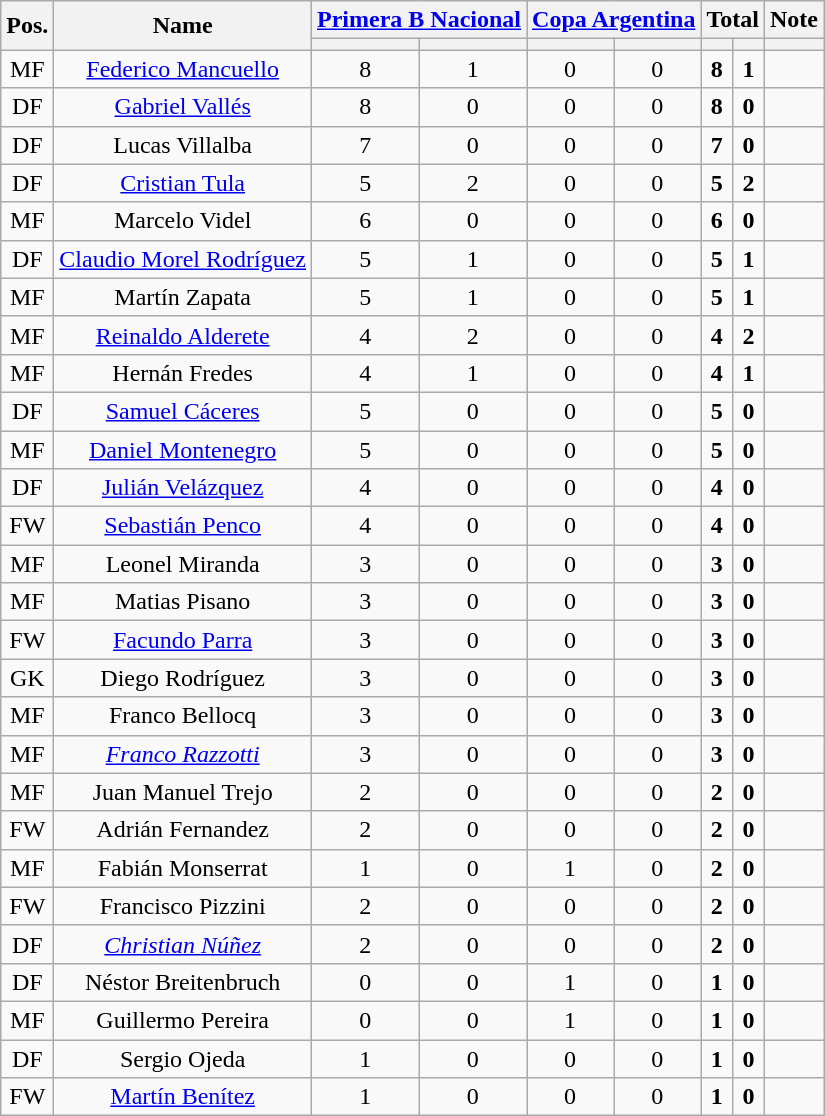<table class="wikitable sortable" style="text-align: center">
<tr>
<th rowspan="2">Pos.</th>
<th rowspan="2">Name</th>
<th colspan="2"><a href='#'>Primera B Nacional</a></th>
<th colspan="2"><a href='#'>Copa Argentina</a></th>
<th colspan="2">Total</th>
<th colspan="2">Note</th>
</tr>
<tr>
<th></th>
<th></th>
<th></th>
<th></th>
<th></th>
<th></th>
<th></th>
</tr>
<tr>
<td>MF</td>
<td><a href='#'>Federico Mancuello</a></td>
<td>8</td>
<td>1</td>
<td>0</td>
<td>0</td>
<td><strong>8</strong></td>
<td><strong>1</strong></td>
<td></td>
</tr>
<tr>
<td>DF</td>
<td><a href='#'>Gabriel Vallés</a></td>
<td>8</td>
<td>0</td>
<td>0</td>
<td>0</td>
<td><strong>8</strong></td>
<td><strong>0</strong></td>
<td></td>
</tr>
<tr>
<td>DF</td>
<td>Lucas Villalba</td>
<td>7</td>
<td>0</td>
<td>0</td>
<td>0</td>
<td><strong>7</strong></td>
<td><strong>0</strong></td>
<td></td>
</tr>
<tr>
<td>DF</td>
<td><a href='#'>Cristian Tula</a></td>
<td>5</td>
<td>2</td>
<td>0</td>
<td>0</td>
<td><strong>5</strong></td>
<td><strong>2</strong></td>
<td></td>
</tr>
<tr>
<td>MF</td>
<td>Marcelo Videl</td>
<td>6</td>
<td>0</td>
<td>0</td>
<td>0</td>
<td><strong>6</strong></td>
<td><strong>0</strong></td>
<td></td>
</tr>
<tr>
<td>DF</td>
<td><a href='#'>Claudio Morel Rodríguez</a></td>
<td>5</td>
<td>1</td>
<td>0</td>
<td>0</td>
<td><strong>5</strong></td>
<td><strong>1</strong></td>
<td></td>
</tr>
<tr>
<td>MF</td>
<td>Martín Zapata</td>
<td>5</td>
<td>1</td>
<td>0</td>
<td>0</td>
<td><strong>5</strong></td>
<td><strong>1</strong></td>
<td></td>
</tr>
<tr>
<td>MF</td>
<td><a href='#'>Reinaldo Alderete</a></td>
<td>4</td>
<td>2</td>
<td>0</td>
<td>0</td>
<td><strong>4</strong></td>
<td><strong>2</strong></td>
<td></td>
</tr>
<tr>
<td>MF</td>
<td>Hernán Fredes</td>
<td>4</td>
<td>1</td>
<td>0</td>
<td>0</td>
<td><strong>4</strong></td>
<td><strong>1</strong></td>
<td></td>
</tr>
<tr>
<td>DF</td>
<td><a href='#'>Samuel Cáceres</a></td>
<td>5</td>
<td>0</td>
<td>0</td>
<td>0</td>
<td><strong>5</strong></td>
<td><strong>0</strong></td>
<td></td>
</tr>
<tr>
<td>MF</td>
<td><a href='#'>Daniel Montenegro</a></td>
<td>5</td>
<td>0</td>
<td>0</td>
<td>0</td>
<td><strong>5</strong></td>
<td><strong>0</strong></td>
<td></td>
</tr>
<tr>
<td>DF</td>
<td><a href='#'>Julián Velázquez</a></td>
<td>4</td>
<td>0</td>
<td>0</td>
<td>0</td>
<td><strong>4</strong></td>
<td><strong>0</strong></td>
<td></td>
</tr>
<tr>
<td>FW</td>
<td><a href='#'>Sebastián Penco</a></td>
<td>4</td>
<td>0</td>
<td>0</td>
<td>0</td>
<td><strong>4</strong></td>
<td><strong>0</strong></td>
<td></td>
</tr>
<tr>
<td>MF</td>
<td>Leonel Miranda</td>
<td>3</td>
<td>0</td>
<td>0</td>
<td>0</td>
<td><strong>3</strong></td>
<td><strong>0</strong></td>
<td></td>
</tr>
<tr>
<td>MF</td>
<td>Matias Pisano</td>
<td>3</td>
<td>0</td>
<td>0</td>
<td>0</td>
<td><strong>3</strong></td>
<td><strong>0</strong></td>
<td></td>
</tr>
<tr>
<td>FW</td>
<td><a href='#'>Facundo Parra</a></td>
<td>3</td>
<td>0</td>
<td>0</td>
<td>0</td>
<td><strong>3</strong></td>
<td><strong>0</strong></td>
<td></td>
</tr>
<tr>
<td>GK</td>
<td>Diego Rodríguez</td>
<td>3</td>
<td>0</td>
<td>0</td>
<td>0</td>
<td><strong>3</strong></td>
<td><strong>0</strong></td>
<td></td>
</tr>
<tr>
<td>MF</td>
<td>Franco Bellocq</td>
<td>3</td>
<td>0</td>
<td>0</td>
<td>0</td>
<td><strong>3</strong></td>
<td><strong>0</strong></td>
<td></td>
</tr>
<tr>
<td>MF</td>
<td><em><a href='#'>Franco Razzotti</a></em></td>
<td>3</td>
<td>0</td>
<td>0</td>
<td>0</td>
<td><strong>3</strong></td>
<td><strong>0</strong></td>
<td></td>
</tr>
<tr>
<td>MF</td>
<td>Juan Manuel Trejo</td>
<td>2</td>
<td>0</td>
<td>0</td>
<td>0</td>
<td><strong>2</strong></td>
<td><strong>0</strong></td>
<td></td>
</tr>
<tr>
<td>FW</td>
<td>Adrián Fernandez</td>
<td>2</td>
<td>0</td>
<td>0</td>
<td>0</td>
<td><strong>2</strong></td>
<td><strong>0</strong></td>
<td></td>
</tr>
<tr>
<td>MF</td>
<td>Fabián Monserrat</td>
<td>1</td>
<td>0</td>
<td>1</td>
<td>0</td>
<td><strong>2</strong></td>
<td><strong>0</strong></td>
<td></td>
</tr>
<tr>
<td>FW</td>
<td>Francisco Pizzini</td>
<td>2</td>
<td>0</td>
<td>0</td>
<td>0</td>
<td><strong>2</strong></td>
<td><strong>0</strong></td>
<td></td>
</tr>
<tr>
<td>DF</td>
<td><em><a href='#'>Christian Núñez</a></em></td>
<td>2</td>
<td>0</td>
<td>0</td>
<td>0</td>
<td><strong>2</strong></td>
<td><strong>0</strong></td>
<td></td>
</tr>
<tr>
<td>DF</td>
<td>Néstor Breitenbruch</td>
<td>0</td>
<td>0</td>
<td>1</td>
<td>0</td>
<td><strong>1</strong></td>
<td><strong>0</strong></td>
<td></td>
</tr>
<tr>
<td>MF</td>
<td>Guillermo Pereira</td>
<td>0</td>
<td>0</td>
<td>1</td>
<td>0</td>
<td><strong>1</strong></td>
<td><strong>0</strong></td>
<td></td>
</tr>
<tr>
<td>DF</td>
<td>Sergio Ojeda</td>
<td>1</td>
<td>0</td>
<td>0</td>
<td>0</td>
<td><strong>1</strong></td>
<td><strong>0</strong></td>
<td></td>
</tr>
<tr>
<td>FW</td>
<td><a href='#'>Martín Benítez</a></td>
<td>1</td>
<td>0</td>
<td>0</td>
<td>0</td>
<td><strong>1</strong></td>
<td><strong>0</strong></td>
<td></td>
</tr>
</table>
